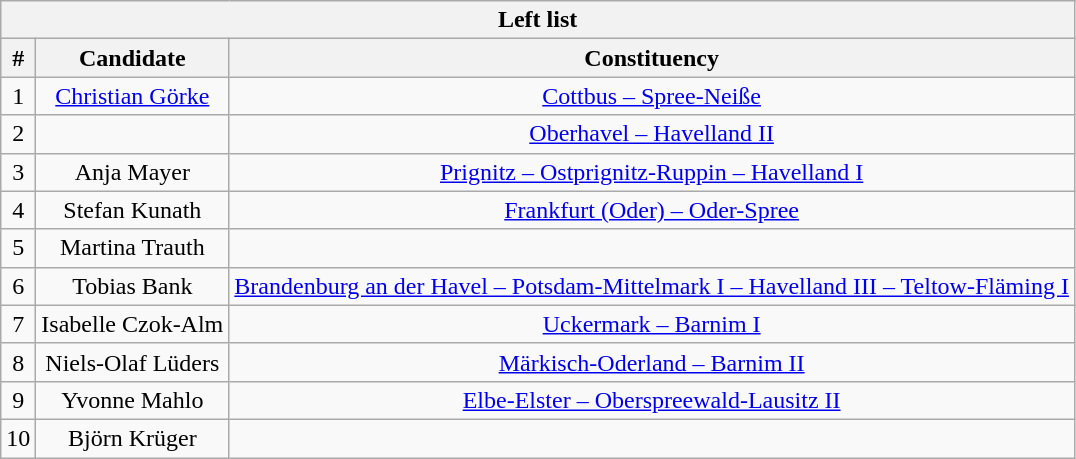<table class="wikitable mw-collapsible mw-collapsed" style="text-align:center">
<tr>
<th colspan=3>Left list</th>
</tr>
<tr>
<th>#</th>
<th>Candidate</th>
<th>Constituency</th>
</tr>
<tr>
<td>1</td>
<td><a href='#'>Christian Görke</a></td>
<td><a href='#'>Cottbus – Spree-Neiße</a></td>
</tr>
<tr>
<td>2</td>
<td></td>
<td><a href='#'>Oberhavel – Havelland II</a></td>
</tr>
<tr>
<td>3</td>
<td>Anja Mayer</td>
<td><a href='#'>Prignitz – Ostprignitz-Ruppin – Havelland I</a></td>
</tr>
<tr>
<td>4</td>
<td>Stefan Kunath</td>
<td><a href='#'>Frankfurt (Oder) – Oder-Spree</a></td>
</tr>
<tr>
<td>5</td>
<td>Martina Trauth</td>
<td></td>
</tr>
<tr>
<td>6</td>
<td>Tobias Bank</td>
<td><a href='#'>Brandenburg an der Havel – Potsdam-Mittelmark I – Havelland III – Teltow-Fläming I</a></td>
</tr>
<tr>
<td>7</td>
<td>Isabelle Czok-Alm</td>
<td><a href='#'>Uckermark – Barnim I</a></td>
</tr>
<tr>
<td>8</td>
<td>Niels-Olaf Lüders</td>
<td><a href='#'>Märkisch-Oderland – Barnim II</a></td>
</tr>
<tr>
<td>9</td>
<td>Yvonne Mahlo</td>
<td><a href='#'>Elbe-Elster – Oberspreewald-Lausitz II</a></td>
</tr>
<tr>
<td>10</td>
<td>Björn Krüger</td>
<td></td>
</tr>
</table>
